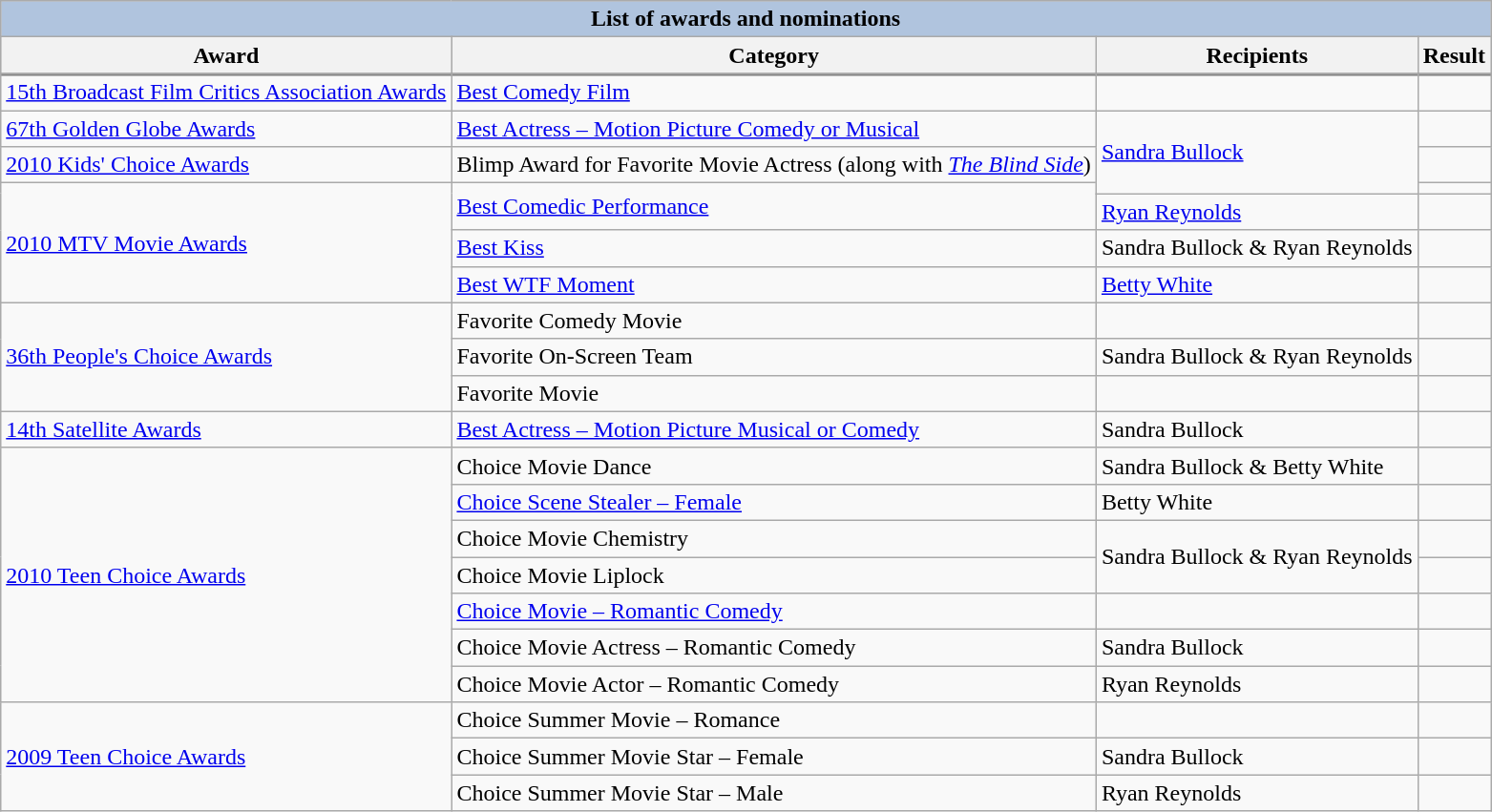<table class="wikitable sortable">
<tr style="background:#ccc; vertical-align:bottom;">
<th colspan="6" style="background: LightSteelBlue;">List of awards and nominations</th>
</tr>
<tr style="background:#ccc; text-align:center;">
<th>Award</th>
<th>Category</th>
<th>Recipients</th>
<th>Result</th>
</tr>
<tr style="border-top:2px solid gray;">
</tr>
<tr>
<td><a href='#'>15th Broadcast Film Critics Association Awards</a></td>
<td><a href='#'>Best Comedy Film</a></td>
<td></td>
<td></td>
</tr>
<tr>
<td><a href='#'>67th Golden Globe Awards</a></td>
<td><a href='#'>Best Actress – Motion Picture Comedy or Musical</a></td>
<td rowspan="3"><a href='#'>Sandra Bullock</a></td>
<td></td>
</tr>
<tr>
<td><a href='#'>2010 Kids' Choice Awards</a></td>
<td>Blimp Award for Favorite Movie Actress (along with <em><a href='#'>The Blind Side</a></em>)</td>
<td></td>
</tr>
<tr>
<td rowspan="4"><a href='#'>2010 MTV Movie Awards</a></td>
<td rowspan="2"><a href='#'>Best Comedic Performance</a></td>
<td></td>
</tr>
<tr>
<td><a href='#'>Ryan Reynolds</a></td>
<td></td>
</tr>
<tr>
<td><a href='#'>Best Kiss</a></td>
<td>Sandra Bullock & Ryan Reynolds</td>
<td></td>
</tr>
<tr>
<td><a href='#'>Best WTF Moment</a></td>
<td><a href='#'>Betty White</a></td>
<td></td>
</tr>
<tr>
<td rowspan="3"><a href='#'>36th People's Choice Awards</a></td>
<td>Favorite Comedy Movie</td>
<td></td>
<td></td>
</tr>
<tr>
<td>Favorite On-Screen Team</td>
<td>Sandra Bullock & Ryan Reynolds</td>
<td></td>
</tr>
<tr>
<td>Favorite Movie</td>
<td></td>
<td></td>
</tr>
<tr>
<td><a href='#'>14th Satellite Awards</a></td>
<td><a href='#'>Best Actress – Motion Picture Musical or Comedy</a></td>
<td>Sandra Bullock</td>
<td></td>
</tr>
<tr>
<td rowspan="7"><a href='#'>2010 Teen Choice Awards</a></td>
<td>Choice Movie Dance</td>
<td>Sandra Bullock & Betty White</td>
<td></td>
</tr>
<tr>
<td><a href='#'>Choice Scene Stealer – Female</a></td>
<td>Betty White</td>
<td></td>
</tr>
<tr>
<td>Choice Movie Chemistry</td>
<td rowspan="2">Sandra Bullock & Ryan Reynolds</td>
<td></td>
</tr>
<tr>
<td>Choice Movie Liplock</td>
<td></td>
</tr>
<tr>
<td><a href='#'>Choice Movie – Romantic Comedy</a></td>
<td></td>
<td></td>
</tr>
<tr>
<td>Choice Movie Actress – Romantic Comedy</td>
<td>Sandra Bullock</td>
<td></td>
</tr>
<tr>
<td>Choice Movie Actor – Romantic Comedy</td>
<td>Ryan Reynolds</td>
<td></td>
</tr>
<tr>
<td rowspan="3"><a href='#'>2009 Teen Choice Awards</a></td>
<td>Choice Summer Movie – Romance</td>
<td></td>
<td></td>
</tr>
<tr>
<td>Choice Summer Movie Star – Female</td>
<td>Sandra Bullock</td>
<td></td>
</tr>
<tr>
<td>Choice Summer Movie Star – Male</td>
<td>Ryan Reynolds</td>
<td></td>
</tr>
</table>
